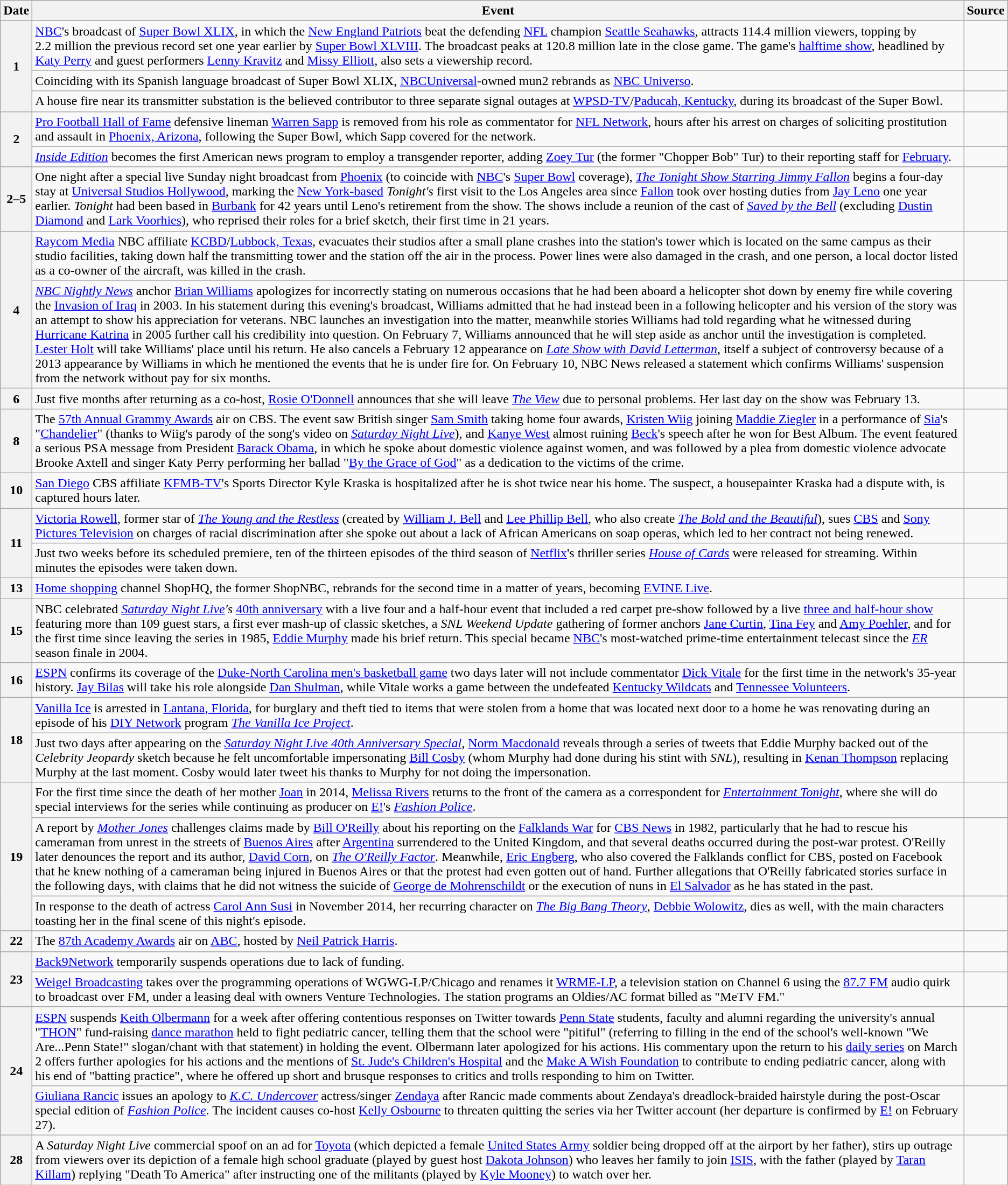<table class="wikitable">
<tr>
<th>Date</th>
<th>Event</th>
<th>Source</th>
</tr>
<tr>
<th rowspan="3">1</th>
<td><a href='#'>NBC</a>'s broadcast of <a href='#'>Super Bowl XLIX</a>, in which the <a href='#'>New England Patriots</a> beat the defending <a href='#'>NFL</a> champion <a href='#'>Seattle Seahawks</a>, attracts 114.4 million viewers, topping by 2.2 million the previous record set one year earlier by <a href='#'>Super Bowl XLVIII</a>. The broadcast peaks at 120.8 million late in the close game. The game's <a href='#'>halftime show</a>, headlined by <a href='#'>Katy Perry</a> and guest performers <a href='#'>Lenny Kravitz</a> and <a href='#'>Missy Elliott</a>, also sets a viewership record.</td>
<td></td>
</tr>
<tr>
<td>Coinciding with its Spanish language broadcast of Super Bowl XLIX, <a href='#'>NBCUniversal</a>-owned mun2 rebrands as <a href='#'>NBC Universo</a>.</td>
<td></td>
</tr>
<tr>
<td>A house fire near its transmitter substation is the believed contributor to three separate signal outages at <a href='#'>WPSD-TV</a>/<a href='#'>Paducah, Kentucky</a>, during its broadcast of the Super Bowl.</td>
<td></td>
</tr>
<tr>
<th rowspan=2>2</th>
<td><a href='#'>Pro Football Hall of Fame</a> defensive lineman <a href='#'>Warren Sapp</a> is removed from his role as commentator for <a href='#'>NFL Network</a>, hours after his arrest on charges of soliciting prostitution and assault in <a href='#'>Phoenix, Arizona</a>, following the Super Bowl, which Sapp covered for the network.</td>
<td></td>
</tr>
<tr>
<td><em><a href='#'>Inside Edition</a></em> becomes the first American news program to employ a transgender reporter, adding <a href='#'>Zoey Tur</a> (the former "Chopper Bob" Tur) to their reporting staff for <a href='#'>February</a>.</td>
<td></td>
</tr>
<tr>
<th>2–5</th>
<td>One night after a special live Sunday night broadcast from <a href='#'>Phoenix</a> (to coincide with <a href='#'>NBC</a>'s <a href='#'>Super Bowl</a> coverage), <em><a href='#'>The Tonight Show Starring Jimmy Fallon</a></em> begins a four-day stay at <a href='#'>Universal Studios Hollywood</a>, marking the <a href='#'>New York-based</a> <em>Tonight's</em> first visit to the Los Angeles area since <a href='#'>Fallon</a> took over hosting duties from <a href='#'>Jay Leno</a> one year earlier. <em>Tonight</em> had been based in <a href='#'>Burbank</a> for 42 years until Leno's retirement from the show. The shows include a reunion of the cast of <em><a href='#'>Saved by the Bell</a></em> (excluding <a href='#'>Dustin Diamond</a> and <a href='#'>Lark Voorhies</a>), who reprised their roles for a brief sketch, their first time in 21 years.</td>
<td></td>
</tr>
<tr>
<th rowspan=2>4</th>
<td><a href='#'>Raycom Media</a> NBC affiliate <a href='#'>KCBD</a>/<a href='#'>Lubbock, Texas</a>, evacuates their studios after a small plane crashes into the station's tower which is located on the same campus as their studio facilities, taking down half the transmitting tower and the station off the air in the process. Power lines were also damaged in the crash, and one person, a local doctor listed as a co-owner of the aircraft, was killed in the crash.</td>
<td></td>
</tr>
<tr>
<td><em><a href='#'>NBC Nightly News</a></em> anchor <a href='#'>Brian Williams</a> apologizes for incorrectly stating on numerous occasions that he had been aboard a helicopter shot down by enemy fire while covering the <a href='#'>Invasion of Iraq</a> in 2003. In his statement during this evening's broadcast, Williams admitted that he had instead been in a following helicopter and his version of the story was an attempt to show his appreciation for veterans. NBC launches an investigation into the matter, meanwhile stories Williams had told regarding what he witnessed during <a href='#'>Hurricane Katrina</a> in 2005 further call his credibility into question. On February 7, Williams announced that he will step aside as anchor until the investigation is completed. <a href='#'>Lester Holt</a> will take Williams' place until his return. He also cancels a February 12 appearance on <em><a href='#'>Late Show with David Letterman</a></em>, itself a subject of controversy because of a 2013 appearance by Williams in which he mentioned the events that he is under fire for. On February 10, NBC News released a statement which confirms Williams' suspension from the network without pay for six months.</td>
<td><br></td>
</tr>
<tr>
<th>6</th>
<td>Just five months after returning as a co-host, <a href='#'>Rosie O'Donnell</a> announces that she will leave <em><a href='#'>The View</a></em> due to personal problems. Her last day on the show was February 13.</td>
<td></td>
</tr>
<tr>
<th>8</th>
<td>The <a href='#'>57th Annual Grammy Awards</a> air on CBS. The event saw British singer <a href='#'>Sam Smith</a> taking home four awards, <a href='#'>Kristen Wiig</a> joining <a href='#'>Maddie Ziegler</a> in a performance of <a href='#'>Sia</a>'s "<a href='#'>Chandelier</a>" (thanks to Wiig's parody of the song's video on <em><a href='#'>Saturday Night Live</a></em>), and <a href='#'>Kanye West</a> almost ruining <a href='#'>Beck</a>'s speech after he won for Best Album. The event featured a serious PSA message from President <a href='#'>Barack Obama</a>, in which he spoke about domestic violence against women, and was followed by a plea from domestic violence advocate Brooke Axtell and singer Katy Perry performing her ballad "<a href='#'>By the Grace of God</a>" as a dedication to the victims of the crime.</td>
<td><br><br></td>
</tr>
<tr>
<th>10</th>
<td><a href='#'>San Diego</a> CBS affiliate <a href='#'>KFMB-TV</a>'s Sports Director Kyle Kraska is hospitalized after he is shot twice near his home. The suspect, a housepainter Kraska had a dispute with, is captured hours later.</td>
<td></td>
</tr>
<tr>
<th rowspan=2>11</th>
<td><a href='#'>Victoria Rowell</a>, former star of <em><a href='#'>The Young and the Restless</a></em> (created by <a href='#'>William J. Bell</a> and <a href='#'>Lee Phillip Bell</a>, who also create <em><a href='#'>The Bold and the Beautiful</a></em>), sues <a href='#'>CBS</a> and <a href='#'>Sony Pictures Television</a> on charges of racial discrimination after she spoke out about a lack of African Americans on soap operas, which led to her contract not being renewed.</td>
<td></td>
</tr>
<tr>
<td>Just two weeks before its scheduled premiere, ten of the thirteen episodes of the third season of <a href='#'>Netflix</a>'s thriller series <em><a href='#'>House of Cards</a></em> were released for streaming. Within minutes the episodes were taken down.</td>
<td></td>
</tr>
<tr>
<th>13</th>
<td><a href='#'>Home shopping</a> channel ShopHQ, the former ShopNBC, rebrands for the second time in a matter of years, becoming <a href='#'>EVINE Live</a>.</td>
<td></td>
</tr>
<tr>
<th>15</th>
<td>NBC celebrated <em><a href='#'>Saturday Night Live</a>'s</em> <a href='#'>40th anniversary</a> with a live four and a half-hour event that included a red carpet pre-show followed by a live <a href='#'>three and half-hour show</a> featuring more than 109 guest stars, a first ever mash-up of classic sketches, a <em>SNL Weekend Update</em> gathering of former anchors <a href='#'>Jane Curtin</a>, <a href='#'>Tina Fey</a> and <a href='#'>Amy Poehler</a>, and for the first time since leaving the series in 1985, <a href='#'>Eddie Murphy</a> made his brief return. This special became <a href='#'>NBC</a>'s most-watched prime-time entertainment telecast since the <em><a href='#'>ER</a></em> season finale in 2004.</td>
<td><br></td>
</tr>
<tr>
<th>16</th>
<td><a href='#'>ESPN</a> confirms its coverage of the <a href='#'>Duke-North Carolina men's basketball game</a> two days later will not include commentator <a href='#'>Dick Vitale</a> for the first time in the network's 35-year history. <a href='#'>Jay Bilas</a> will take his role alongside <a href='#'>Dan Shulman</a>, while Vitale works a game between the undefeated <a href='#'>Kentucky Wildcats</a> and <a href='#'>Tennessee Volunteers</a>.</td>
<td></td>
</tr>
<tr>
<th rowspan=2>18</th>
<td><a href='#'>Vanilla Ice</a> is arrested in <a href='#'>Lantana, Florida</a>, for burglary and theft tied to items that were stolen from a home that was located next door to a home he was renovating during an episode of his <a href='#'>DIY Network</a> program <em><a href='#'>The Vanilla Ice Project</a></em>.</td>
<td></td>
</tr>
<tr>
<td>Just two days after appearing on the <em><a href='#'>Saturday Night Live 40th Anniversary Special</a></em>, <a href='#'>Norm Macdonald</a> reveals through a series of tweets that Eddie Murphy backed out of the <em>Celebrity Jeopardy</em> sketch because he felt uncomfortable impersonating <a href='#'>Bill Cosby</a> (whom Murphy had done during his stint with <em>SNL</em>), resulting in <a href='#'>Kenan Thompson</a> replacing Murphy at the last moment. Cosby would later tweet his thanks to Murphy for not doing the impersonation.</td>
<td></td>
</tr>
<tr>
<th rowspan=3>19</th>
<td>For the first time since the death of her mother <a href='#'>Joan</a> in 2014, <a href='#'>Melissa Rivers</a> returns to the front of the camera as a correspondent for <em><a href='#'>Entertainment Tonight</a></em>, where she will do special interviews for the series while continuing as producer on <a href='#'>E!</a>'s <em><a href='#'>Fashion Police</a></em>.</td>
<td></td>
</tr>
<tr>
<td>A report by <em><a href='#'>Mother Jones</a></em> challenges claims made by <a href='#'>Bill O'Reilly</a> about his reporting on the <a href='#'>Falklands War</a> for <a href='#'>CBS News</a> in 1982, particularly that he had to rescue his cameraman from unrest in the streets of <a href='#'>Buenos Aires</a> after <a href='#'>Argentina</a> surrendered to the United Kingdom, and that several deaths occurred during the post-war protest. O'Reilly later denounces the report and its author, <a href='#'>David Corn</a>, on <em><a href='#'>The O'Reilly Factor</a></em>. Meanwhile, <a href='#'>Eric Engberg</a>, who also covered the Falklands conflict for CBS, posted on Facebook that he knew nothing of a cameraman being injured in Buenos Aires or that the protest had even gotten out of hand. Further allegations that O'Reilly fabricated stories surface in the following days, with claims that he did not witness the suicide of <a href='#'>George de Mohrenschildt</a> or the execution of nuns in <a href='#'>El Salvador</a> as he has stated in the past.</td>
<td><br></td>
</tr>
<tr>
<td>In response to the death of actress <a href='#'>Carol Ann Susi</a> in November 2014, her recurring character on <em><a href='#'>The Big Bang Theory</a></em>, <a href='#'>Debbie Wolowitz</a>, dies as well, with the main characters toasting her in the final scene of this night's episode.</td>
<td></td>
</tr>
<tr>
<th>22</th>
<td>The <a href='#'>87th Academy Awards</a> air on <a href='#'>ABC</a>, hosted by <a href='#'>Neil Patrick Harris</a>.</td>
<td></td>
</tr>
<tr>
<th rowspan=2>23</th>
<td><a href='#'>Back9Network</a> temporarily suspends operations due to lack of funding.</td>
<td></td>
</tr>
<tr>
<td><a href='#'>Weigel Broadcasting</a> takes over the programming operations of WGWG-LP/Chicago and renames it <a href='#'>WRME-LP</a>, a television station on Channel 6 using the <a href='#'>87.7 FM</a> audio quirk to broadcast over FM, under a leasing deal with owners Venture Technologies. The station programs an Oldies/AC format billed as "MeTV FM."</td>
<td></td>
</tr>
<tr>
<th rowspan=2>24</th>
<td><a href='#'>ESPN</a> suspends <a href='#'>Keith Olbermann</a> for a week after offering contentious responses on Twitter towards <a href='#'>Penn State</a> students, faculty and alumni regarding the university's annual "<a href='#'>THON</a>" fund-raising <a href='#'>dance marathon</a> held to fight pediatric cancer, telling them that the school were "pitiful" (referring to filling in the end of the school's well-known "We Are...Penn State!" slogan/chant with that statement) in holding the event. Olbermann later apologized for his actions. His commentary upon the return to his <a href='#'>daily series</a> on March 2 offers further apologies for his actions and the mentions of <a href='#'>St. Jude's Children's Hospital</a> and the <a href='#'>Make A Wish Foundation</a> to contribute to ending pediatric cancer, along with his end of "batting practice", where he offered up short and brusque responses to critics and trolls responding to him on Twitter.</td>
<td></td>
</tr>
<tr>
<td><a href='#'>Giuliana Rancic</a> issues an apology to <em><a href='#'>K.C. Undercover</a></em> actress/singer <a href='#'>Zendaya</a> after Rancic made comments about Zendaya's dreadlock-braided hairstyle during the post-Oscar special edition of <em><a href='#'>Fashion Police</a></em>. The incident causes co-host <a href='#'>Kelly Osbourne</a> to threaten quitting the series via her Twitter account (her departure is confirmed by <a href='#'>E!</a> on February 27).</td>
<td></td>
</tr>
<tr>
<th>28</th>
<td>A <em>Saturday Night Live</em> commercial spoof on an ad for <a href='#'>Toyota</a> (which depicted a female <a href='#'>United States Army</a> soldier being dropped off at the airport by her father), stirs up outrage from viewers over its depiction of a female high school graduate (played by guest host <a href='#'>Dakota Johnson</a>) who leaves her family to join <a href='#'>ISIS</a>, with the father (played by <a href='#'>Taran Killam</a>) replying "Death To America" after instructing one of the militants (played by <a href='#'>Kyle Mooney</a>) to watch over her.</td>
<td></td>
</tr>
</table>
